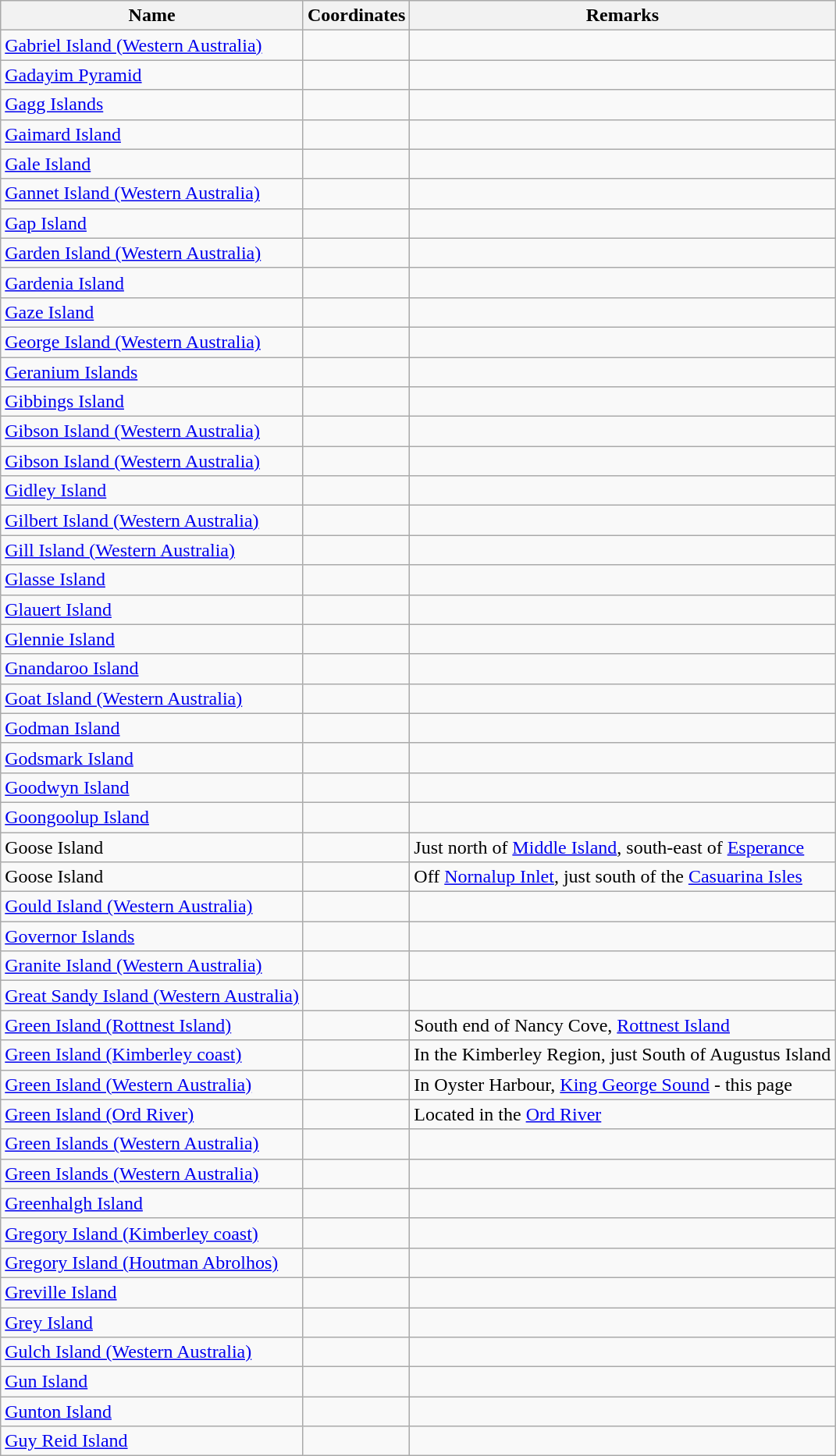<table class="wikitable">
<tr>
<th>Name</th>
<th>Coordinates</th>
<th>Remarks</th>
</tr>
<tr>
<td><a href='#'>Gabriel Island (Western Australia)</a></td>
<td></td>
<td></td>
</tr>
<tr>
<td><a href='#'>Gadayim Pyramid</a></td>
<td></td>
<td></td>
</tr>
<tr>
<td><a href='#'>Gagg Islands</a></td>
<td></td>
<td></td>
</tr>
<tr>
<td><a href='#'>Gaimard Island</a></td>
<td></td>
<td></td>
</tr>
<tr>
<td><a href='#'>Gale Island</a></td>
<td></td>
<td></td>
</tr>
<tr>
<td><a href='#'>Gannet Island (Western Australia)</a></td>
<td></td>
<td></td>
</tr>
<tr>
<td><a href='#'>Gap Island</a></td>
<td></td>
<td></td>
</tr>
<tr>
<td><a href='#'>Garden Island (Western Australia)</a></td>
<td></td>
<td></td>
</tr>
<tr>
<td><a href='#'>Gardenia Island</a></td>
<td></td>
<td></td>
</tr>
<tr>
<td><a href='#'>Gaze Island</a></td>
<td></td>
<td></td>
</tr>
<tr>
<td><a href='#'>George Island (Western Australia)</a></td>
<td></td>
<td></td>
</tr>
<tr>
<td><a href='#'>Geranium Islands</a></td>
<td></td>
<td></td>
</tr>
<tr>
<td><a href='#'>Gibbings Island</a></td>
<td></td>
<td></td>
</tr>
<tr>
<td><a href='#'>Gibson Island (Western Australia)</a></td>
<td></td>
<td></td>
</tr>
<tr>
<td><a href='#'>Gibson Island (Western Australia)</a></td>
<td></td>
<td></td>
</tr>
<tr>
<td><a href='#'>Gidley Island</a></td>
<td></td>
<td></td>
</tr>
<tr>
<td><a href='#'>Gilbert Island (Western Australia)</a></td>
<td></td>
<td></td>
</tr>
<tr>
<td><a href='#'>Gill Island (Western Australia)</a></td>
<td></td>
<td></td>
</tr>
<tr>
<td><a href='#'>Glasse Island</a></td>
<td></td>
<td></td>
</tr>
<tr>
<td><a href='#'>Glauert Island</a></td>
<td></td>
<td></td>
</tr>
<tr>
<td><a href='#'>Glennie Island</a></td>
<td></td>
<td></td>
</tr>
<tr>
<td><a href='#'>Gnandaroo Island</a></td>
<td></td>
<td></td>
</tr>
<tr>
<td><a href='#'>Goat Island (Western Australia)</a></td>
<td></td>
<td></td>
</tr>
<tr>
<td><a href='#'>Godman Island</a></td>
<td></td>
<td></td>
</tr>
<tr>
<td><a href='#'>Godsmark Island</a></td>
<td></td>
<td></td>
</tr>
<tr>
<td><a href='#'>Goodwyn Island</a></td>
<td></td>
<td></td>
</tr>
<tr>
<td><a href='#'>Goongoolup Island</a></td>
<td></td>
<td></td>
</tr>
<tr>
<td>Goose Island</td>
<td></td>
<td>Just north of <a href='#'>Middle Island</a>, south-east of <a href='#'>Esperance</a></td>
</tr>
<tr>
<td>Goose Island</td>
<td></td>
<td>Off <a href='#'>Nornalup Inlet</a>, just south of the <a href='#'>Casuarina Isles</a></td>
</tr>
<tr>
<td><a href='#'>Gould Island (Western Australia)</a></td>
<td></td>
<td></td>
</tr>
<tr>
<td><a href='#'>Governor Islands</a></td>
<td></td>
<td></td>
</tr>
<tr>
<td><a href='#'>Granite Island (Western Australia)</a></td>
<td></td>
<td></td>
</tr>
<tr>
<td><a href='#'>Great Sandy Island (Western Australia)</a></td>
<td></td>
<td></td>
</tr>
<tr>
<td><a href='#'>Green Island (Rottnest Island)</a></td>
<td></td>
<td>South end of Nancy Cove, <a href='#'>Rottnest Island</a></td>
</tr>
<tr>
<td><a href='#'>Green Island (Kimberley coast)</a></td>
<td></td>
<td>In the Kimberley Region, just South of Augustus Island</td>
</tr>
<tr>
<td><a href='#'>Green Island (Western Australia)</a></td>
<td></td>
<td>In Oyster Harbour, <a href='#'>King George Sound</a> - this page</td>
</tr>
<tr>
<td><a href='#'>Green Island (Ord River)</a></td>
<td></td>
<td>Located in the <a href='#'>Ord River</a></td>
</tr>
<tr>
<td><a href='#'>Green Islands (Western Australia)</a></td>
<td></td>
<td></td>
</tr>
<tr>
<td><a href='#'>Green Islands (Western Australia)</a></td>
<td></td>
<td></td>
</tr>
<tr>
<td><a href='#'>Greenhalgh Island</a></td>
<td></td>
<td></td>
</tr>
<tr>
<td><a href='#'>Gregory Island (Kimberley coast)</a></td>
<td></td>
<td></td>
</tr>
<tr>
<td><a href='#'>Gregory Island (Houtman Abrolhos)</a></td>
<td></td>
<td></td>
</tr>
<tr>
<td><a href='#'>Greville Island</a></td>
<td></td>
<td></td>
</tr>
<tr>
<td><a href='#'>Grey Island</a></td>
<td></td>
<td></td>
</tr>
<tr>
<td><a href='#'>Gulch Island (Western Australia)</a></td>
<td></td>
<td></td>
</tr>
<tr>
<td><a href='#'>Gun Island</a></td>
<td></td>
<td></td>
</tr>
<tr>
<td><a href='#'>Gunton Island</a></td>
<td></td>
<td></td>
</tr>
<tr>
<td><a href='#'>Guy Reid Island</a></td>
<td></td>
<td></td>
</tr>
</table>
